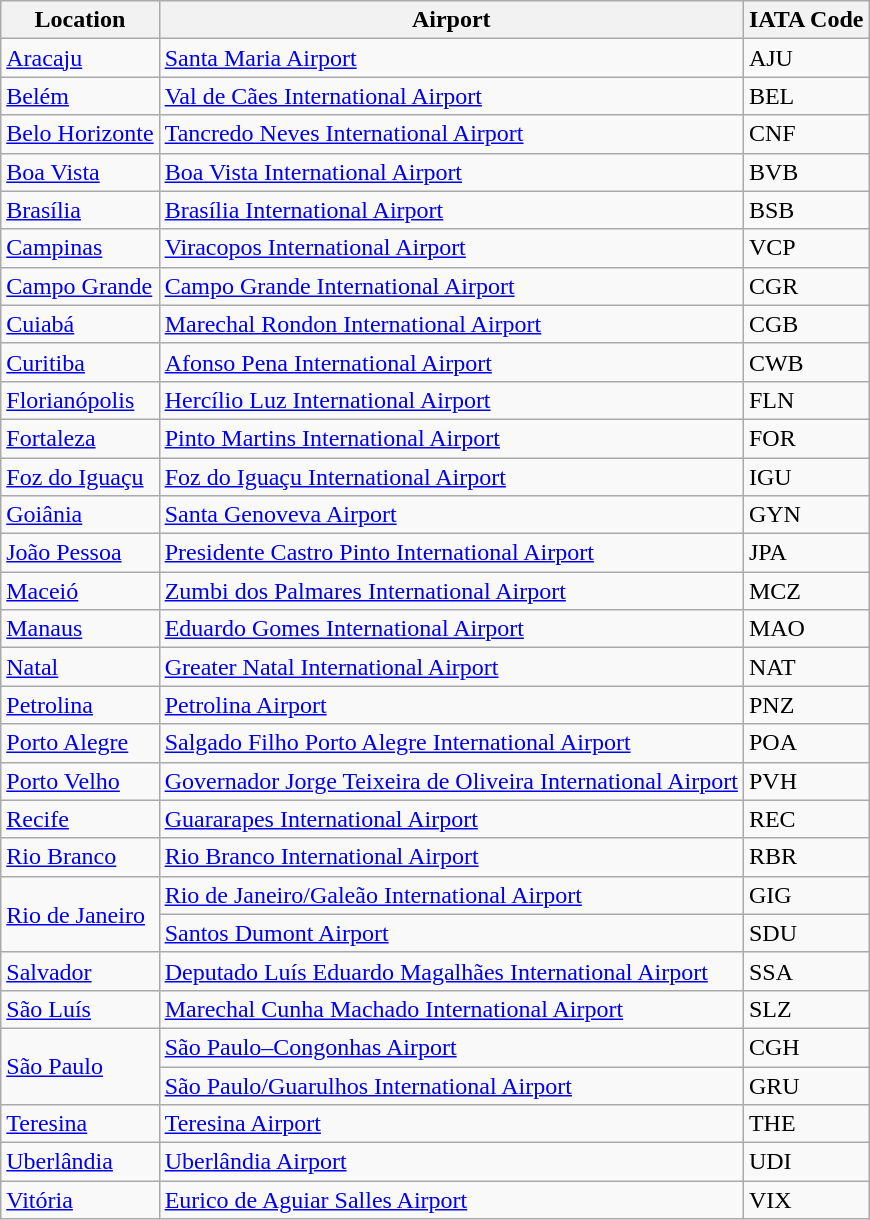<table class="wikitable sortable">
<tr>
<th>Location</th>
<th>Airport</th>
<th>IATA Code</th>
</tr>
<tr>
<td><a href='#'>Aracaju</a></td>
<td><a href='#'>Santa Maria Airport</a></td>
<td>AJU</td>
</tr>
<tr>
<td><a href='#'>Belém</a></td>
<td><a href='#'>Val de Cães International Airport</a></td>
<td>BEL</td>
</tr>
<tr>
<td><a href='#'>Belo Horizonte</a></td>
<td><a href='#'>Tancredo Neves International Airport</a></td>
<td>CNF</td>
</tr>
<tr>
<td><a href='#'>Boa Vista</a></td>
<td><a href='#'>Boa Vista International Airport</a></td>
<td>BVB</td>
</tr>
<tr>
<td><a href='#'>Brasília</a></td>
<td><a href='#'>Brasília International Airport</a></td>
<td>BSB</td>
</tr>
<tr>
<td><a href='#'>Campinas</a></td>
<td><a href='#'>Viracopos International Airport</a></td>
<td>VCP</td>
</tr>
<tr>
<td><a href='#'>Campo Grande</a></td>
<td><a href='#'>Campo Grande International Airport</a></td>
<td>CGR</td>
</tr>
<tr>
<td><a href='#'>Cuiabá</a></td>
<td><a href='#'>Marechal Rondon International Airport</a></td>
<td>CGB</td>
</tr>
<tr>
<td><a href='#'>Curitiba</a></td>
<td><a href='#'>Afonso Pena International Airport</a></td>
<td>CWB</td>
</tr>
<tr>
<td><a href='#'>Florianópolis</a></td>
<td><a href='#'>Hercílio Luz International Airport</a></td>
<td>FLN</td>
</tr>
<tr>
<td><a href='#'>Fortaleza</a></td>
<td><a href='#'>Pinto Martins International Airport</a></td>
<td>FOR</td>
</tr>
<tr>
<td><a href='#'>Foz do Iguaçu</a></td>
<td><a href='#'>Foz do Iguaçu International Airport</a></td>
<td>IGU</td>
</tr>
<tr>
<td><a href='#'>Goiânia</a></td>
<td><a href='#'>Santa Genoveva Airport</a></td>
<td>GYN</td>
</tr>
<tr>
<td><a href='#'>João Pessoa</a></td>
<td><a href='#'>Presidente Castro Pinto International Airport</a></td>
<td>JPA</td>
</tr>
<tr>
<td><a href='#'>Maceió</a></td>
<td><a href='#'>Zumbi dos Palmares International Airport</a></td>
<td>MCZ</td>
</tr>
<tr>
<td><a href='#'>Manaus</a></td>
<td><a href='#'>Eduardo Gomes International Airport</a></td>
<td>MAO</td>
</tr>
<tr>
<td><a href='#'>Natal</a></td>
<td><a href='#'>Greater Natal International Airport</a></td>
<td>NAT</td>
</tr>
<tr>
<td><a href='#'>Petrolina</a></td>
<td><a href='#'>Petrolina Airport</a></td>
<td>PNZ</td>
</tr>
<tr>
<td><a href='#'>Porto Alegre</a></td>
<td><a href='#'>Salgado Filho Porto Alegre International Airport</a></td>
<td>POA</td>
</tr>
<tr>
<td><a href='#'>Porto Velho</a></td>
<td><a href='#'>Governador Jorge Teixeira de Oliveira International Airport</a></td>
<td>PVH</td>
</tr>
<tr>
<td><a href='#'>Recife</a></td>
<td><a href='#'>Guararapes International Airport</a></td>
<td>REC</td>
</tr>
<tr>
<td><a href='#'>Rio Branco</a></td>
<td><a href='#'>Rio Branco International Airport</a></td>
<td>RBR</td>
</tr>
<tr>
<td rowspan=2><a href='#'>Rio de Janeiro</a></td>
<td><a href='#'>Rio de Janeiro/Galeão International Airport</a></td>
<td>GIG</td>
</tr>
<tr>
<td><a href='#'>Santos Dumont Airport</a></td>
<td>SDU</td>
</tr>
<tr>
<td><a href='#'>Salvador</a></td>
<td><a href='#'>Deputado Luís Eduardo Magalhães International Airport</a></td>
<td>SSA</td>
</tr>
<tr>
<td><a href='#'>São Luís</a></td>
<td><a href='#'>Marechal Cunha Machado International Airport</a></td>
<td>SLZ</td>
</tr>
<tr>
<td rowspan=2><a href='#'>São Paulo</a></td>
<td><a href='#'>São Paulo–Congonhas Airport</a></td>
<td>CGH</td>
</tr>
<tr>
<td><a href='#'>São Paulo/Guarulhos International Airport</a></td>
<td>GRU</td>
</tr>
<tr>
<td><a href='#'>Teresina</a></td>
<td><a href='#'>Teresina Airport</a></td>
<td>THE</td>
</tr>
<tr>
<td><a href='#'>Uberlândia</a></td>
<td><a href='#'>Uberlândia Airport</a></td>
<td>UDI</td>
</tr>
<tr>
<td><a href='#'>Vitória</a></td>
<td><a href='#'>Eurico de Aguiar Salles Airport</a></td>
<td>VIX</td>
</tr>
</table>
